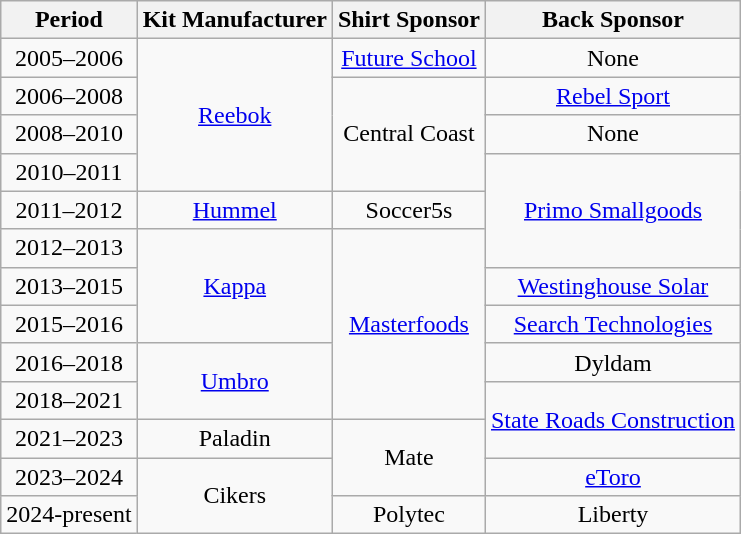<table class="wikitable" style=text-align:center;margin-left:1em;">
<tr>
<th>Period</th>
<th>Kit Manufacturer</th>
<th>Shirt Sponsor</th>
<th>Back Sponsor</th>
</tr>
<tr>
<td>2005–2006</td>
<td rowspan=4><a href='#'>Reebok</a></td>
<td><a href='#'>Future School</a></td>
<td>None</td>
</tr>
<tr>
<td>2006–2008</td>
<td rowspan=3>Central Coast</td>
<td><a href='#'>Rebel Sport</a></td>
</tr>
<tr>
<td>2008–2010</td>
<td>None</td>
</tr>
<tr>
<td>2010–2011</td>
<td rowspan=3><a href='#'>Primo Smallgoods</a></td>
</tr>
<tr>
<td>2011–2012</td>
<td><a href='#'>Hummel</a></td>
<td>Soccer5s</td>
</tr>
<tr>
<td>2012–2013</td>
<td rowspan=3><a href='#'>Kappa</a></td>
<td rowspan=5><a href='#'>Masterfoods</a></td>
</tr>
<tr>
<td>2013–2015</td>
<td><a href='#'>Westinghouse Solar</a></td>
</tr>
<tr>
<td>2015–2016</td>
<td><a href='#'>Search Technologies</a></td>
</tr>
<tr>
<td>2016–2018</td>
<td rowspan="2"><a href='#'>Umbro</a></td>
<td [Masterfoods]>Dyldam</td>
</tr>
<tr>
<td>2018–2021</td>
<td rowspan="2"><a href='#'>State Roads Construction</a></td>
</tr>
<tr>
<td>2021–2023</td>
<td>Paladin</td>
<td rowspan="2">Mate</td>
</tr>
<tr>
<td>2023–2024</td>
<td rowspan="2">Cikers</td>
<td><a href='#'>eToro</a></td>
</tr>
<tr>
<td>2024-present</td>
<td>Polytec</td>
<td>Liberty</td>
</tr>
</table>
